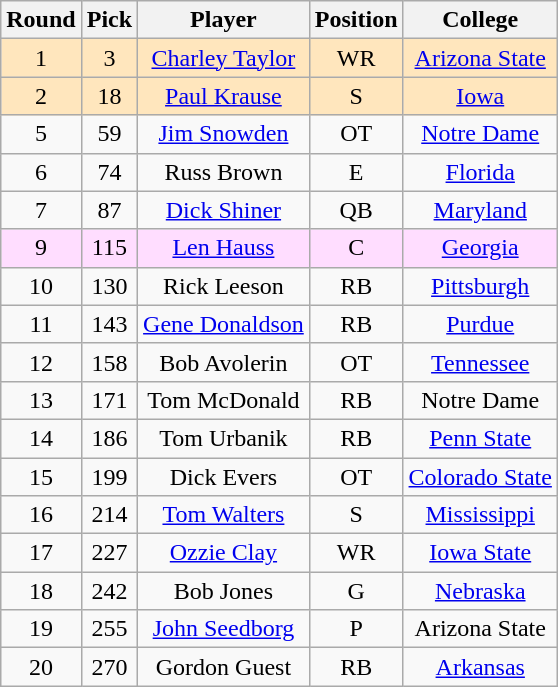<table class="wikitable sortable sortable"  style="text-align:center;">
<tr>
<th>Round</th>
<th>Pick</th>
<th>Player</th>
<th>Position</th>
<th>College</th>
</tr>
<tr style="background:#ffe6bd;">
<td>1</td>
<td>3</td>
<td><a href='#'>Charley Taylor</a></td>
<td>WR</td>
<td><a href='#'>Arizona State</a></td>
</tr>
<tr style="background:#ffe6bd;">
<td>2</td>
<td>18</td>
<td><a href='#'>Paul Krause</a></td>
<td>S</td>
<td><a href='#'>Iowa</a></td>
</tr>
<tr>
<td>5</td>
<td>59</td>
<td><a href='#'>Jim Snowden</a></td>
<td>OT</td>
<td><a href='#'>Notre Dame</a></td>
</tr>
<tr>
<td>6</td>
<td>74</td>
<td>Russ Brown</td>
<td>E</td>
<td><a href='#'>Florida</a></td>
</tr>
<tr>
<td>7</td>
<td>87</td>
<td><a href='#'>Dick Shiner</a></td>
<td>QB</td>
<td><a href='#'>Maryland</a></td>
</tr>
<tr style="background:#fdf;">
<td>9</td>
<td>115</td>
<td><a href='#'>Len Hauss</a></td>
<td>C</td>
<td><a href='#'>Georgia</a></td>
</tr>
<tr>
<td>10</td>
<td>130</td>
<td>Rick Leeson</td>
<td>RB</td>
<td><a href='#'>Pittsburgh</a></td>
</tr>
<tr>
<td>11</td>
<td>143</td>
<td><a href='#'>Gene Donaldson</a></td>
<td>RB</td>
<td><a href='#'>Purdue</a></td>
</tr>
<tr>
<td>12</td>
<td>158</td>
<td>Bob Avolerin</td>
<td>OT</td>
<td><a href='#'>Tennessee</a></td>
</tr>
<tr>
<td>13</td>
<td>171</td>
<td>Tom McDonald</td>
<td>RB</td>
<td>Notre Dame</td>
</tr>
<tr>
<td>14</td>
<td>186</td>
<td>Tom Urbanik</td>
<td>RB</td>
<td><a href='#'>Penn State</a></td>
</tr>
<tr>
<td>15</td>
<td>199</td>
<td>Dick Evers</td>
<td>OT</td>
<td><a href='#'>Colorado State</a></td>
</tr>
<tr>
<td>16</td>
<td>214</td>
<td><a href='#'>Tom Walters</a></td>
<td>S</td>
<td><a href='#'>Mississippi</a></td>
</tr>
<tr>
<td>17</td>
<td>227</td>
<td><a href='#'>Ozzie Clay</a></td>
<td>WR</td>
<td><a href='#'>Iowa State</a></td>
</tr>
<tr>
<td>18</td>
<td>242</td>
<td>Bob Jones</td>
<td>G</td>
<td><a href='#'>Nebraska</a></td>
</tr>
<tr>
<td>19</td>
<td>255</td>
<td><a href='#'>John Seedborg</a></td>
<td>P</td>
<td>Arizona State</td>
</tr>
<tr>
<td>20</td>
<td>270</td>
<td>Gordon Guest</td>
<td>RB</td>
<td><a href='#'>Arkansas</a></td>
</tr>
</table>
